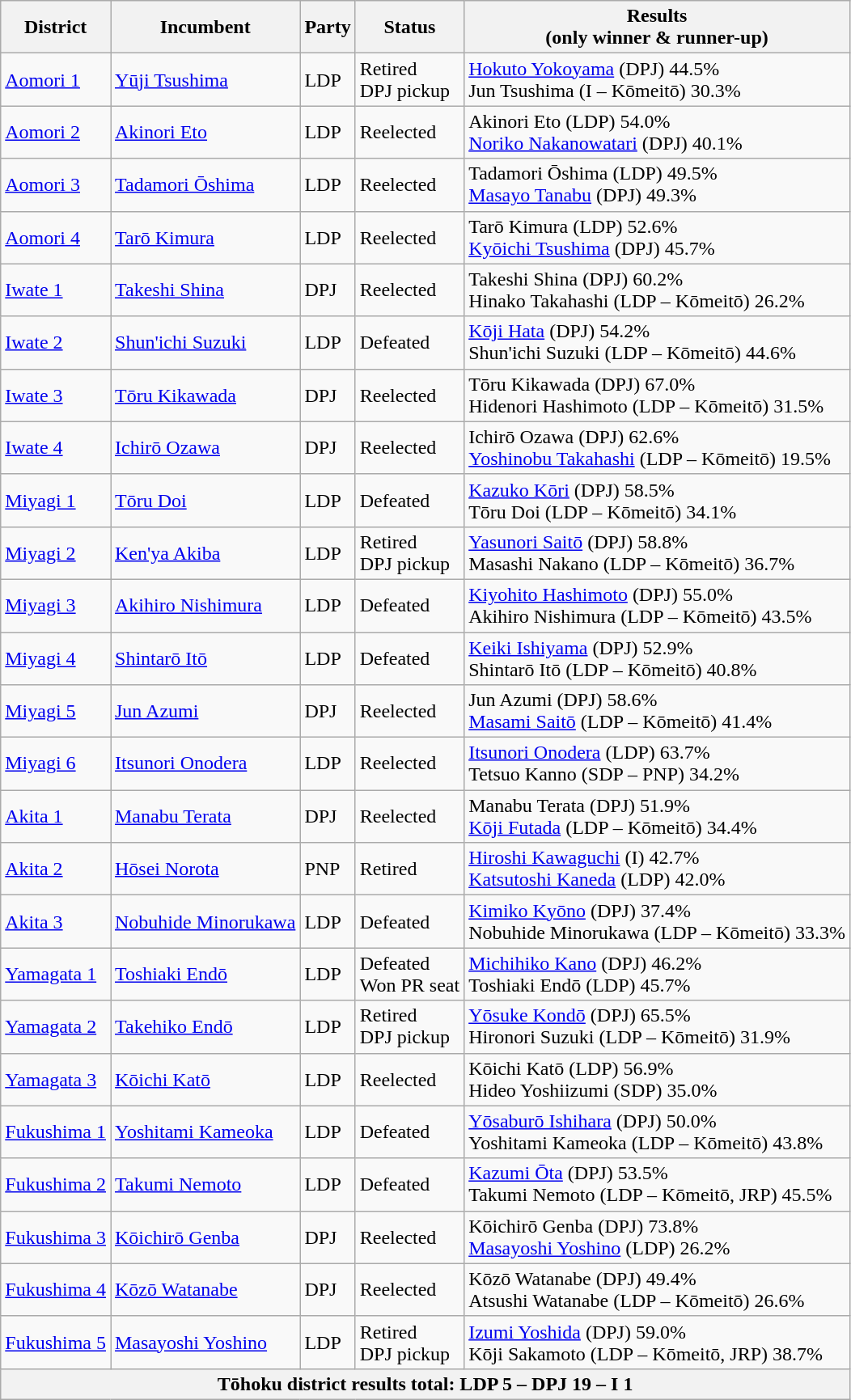<table class="wikitable">
<tr>
<th>District</th>
<th>Incumbent</th>
<th>Party</th>
<th>Status</th>
<th>Results<br>(only winner & runner-up)</th>
</tr>
<tr>
<td><a href='#'>Aomori 1</a></td>
<td><a href='#'>Yūji Tsushima</a></td>
<td>LDP</td>
<td>Retired<br>DPJ pickup</td>
<td><a href='#'>Hokuto Yokoyama</a> (DPJ) 44.5%<br>Jun Tsushima (I – Kōmeitō) 30.3%</td>
</tr>
<tr>
<td><a href='#'>Aomori 2</a></td>
<td><a href='#'>Akinori Eto</a></td>
<td>LDP</td>
<td>Reelected</td>
<td>Akinori Eto (LDP) 54.0%<br><a href='#'>Noriko Nakanowatari</a> (DPJ) 40.1%</td>
</tr>
<tr>
<td><a href='#'>Aomori 3</a></td>
<td><a href='#'>Tadamori Ōshima</a></td>
<td>LDP</td>
<td>Reelected</td>
<td>Tadamori Ōshima (LDP) 49.5%<br><a href='#'>Masayo Tanabu</a> (DPJ) 49.3%</td>
</tr>
<tr>
<td><a href='#'>Aomori 4</a></td>
<td><a href='#'>Tarō Kimura</a></td>
<td>LDP</td>
<td>Reelected</td>
<td>Tarō Kimura (LDP) 52.6%<br><a href='#'>Kyōichi Tsushima</a> (DPJ) 45.7%</td>
</tr>
<tr>
<td><a href='#'>Iwate 1</a></td>
<td><a href='#'>Takeshi Shina</a></td>
<td>DPJ</td>
<td>Reelected</td>
<td>Takeshi Shina (DPJ) 60.2%<br>Hinako Takahashi (LDP – Kōmeitō) 26.2%</td>
</tr>
<tr>
<td><a href='#'>Iwate 2</a></td>
<td><a href='#'>Shun'ichi Suzuki</a></td>
<td>LDP</td>
<td>Defeated</td>
<td><a href='#'>Kōji Hata</a> (DPJ) 54.2%<br>Shun'ichi Suzuki (LDP – Kōmeitō) 44.6%</td>
</tr>
<tr>
<td><a href='#'>Iwate 3</a></td>
<td><a href='#'>Tōru Kikawada</a></td>
<td>DPJ</td>
<td>Reelected</td>
<td>Tōru Kikawada (DPJ) 67.0%<br>Hidenori Hashimoto (LDP – Kōmeitō) 31.5%</td>
</tr>
<tr>
<td><a href='#'>Iwate 4</a></td>
<td><a href='#'>Ichirō Ozawa</a></td>
<td>DPJ</td>
<td>Reelected</td>
<td>Ichirō Ozawa (DPJ) 62.6%<br><a href='#'>Yoshinobu Takahashi</a> (LDP – Kōmeitō) 19.5%</td>
</tr>
<tr>
<td><a href='#'>Miyagi 1</a></td>
<td><a href='#'>Tōru Doi</a></td>
<td>LDP</td>
<td>Defeated</td>
<td><a href='#'>Kazuko Kōri</a> (DPJ) 58.5%<br>Tōru Doi (LDP – Kōmeitō) 34.1%</td>
</tr>
<tr>
<td><a href='#'>Miyagi 2</a></td>
<td><a href='#'>Ken'ya Akiba</a></td>
<td>LDP</td>
<td>Retired<br>DPJ pickup</td>
<td><a href='#'>Yasunori Saitō</a> (DPJ) 58.8%<br>Masashi Nakano (LDP – Kōmeitō) 36.7%</td>
</tr>
<tr>
<td><a href='#'>Miyagi 3</a></td>
<td><a href='#'>Akihiro Nishimura</a></td>
<td>LDP</td>
<td>Defeated</td>
<td><a href='#'>Kiyohito Hashimoto</a> (DPJ) 55.0%<br>Akihiro Nishimura (LDP – Kōmeitō) 43.5%</td>
</tr>
<tr>
<td><a href='#'>Miyagi 4</a></td>
<td><a href='#'>Shintarō Itō</a></td>
<td>LDP</td>
<td>Defeated</td>
<td><a href='#'>Keiki Ishiyama</a> (DPJ) 52.9%<br>Shintarō Itō (LDP – Kōmeitō) 40.8%</td>
</tr>
<tr>
<td><a href='#'>Miyagi 5</a></td>
<td><a href='#'>Jun Azumi</a></td>
<td>DPJ</td>
<td>Reelected</td>
<td>Jun Azumi (DPJ) 58.6%<br><a href='#'>Masami Saitō</a> (LDP – Kōmeitō) 41.4%</td>
</tr>
<tr>
<td><a href='#'>Miyagi 6</a></td>
<td><a href='#'>Itsunori Onodera</a></td>
<td>LDP</td>
<td>Reelected</td>
<td><a href='#'>Itsunori Onodera</a> (LDP) 63.7%<br>Tetsuo Kanno (SDP – PNP) 34.2%</td>
</tr>
<tr>
<td><a href='#'>Akita 1</a></td>
<td><a href='#'>Manabu Terata</a></td>
<td>DPJ</td>
<td>Reelected</td>
<td>Manabu Terata (DPJ) 51.9%<br><a href='#'>Kōji Futada</a> (LDP – Kōmeitō) 34.4%</td>
</tr>
<tr>
<td><a href='#'>Akita 2</a></td>
<td><a href='#'>Hōsei Norota</a></td>
<td>PNP</td>
<td>Retired</td>
<td><a href='#'>Hiroshi Kawaguchi</a> (I) 42.7%<br><a href='#'>Katsutoshi Kaneda</a> (LDP) 42.0%</td>
</tr>
<tr>
<td><a href='#'>Akita 3</a></td>
<td><a href='#'>Nobuhide Minorukawa</a></td>
<td>LDP</td>
<td>Defeated</td>
<td><a href='#'>Kimiko Kyōno</a> (DPJ) 37.4%<br>Nobuhide Minorukawa (LDP – Kōmeitō) 33.3%</td>
</tr>
<tr>
<td><a href='#'>Yamagata 1</a></td>
<td><a href='#'>Toshiaki Endō</a></td>
<td>LDP</td>
<td>Defeated<br>Won PR seat</td>
<td><a href='#'>Michihiko Kano</a> (DPJ) 46.2%<br>Toshiaki Endō (LDP) 45.7%</td>
</tr>
<tr>
<td><a href='#'>Yamagata 2</a></td>
<td><a href='#'>Takehiko Endō</a></td>
<td>LDP</td>
<td>Retired<br>DPJ pickup</td>
<td><a href='#'>Yōsuke Kondō</a> (DPJ) 65.5%<br>Hironori Suzuki (LDP – Kōmeitō) 31.9%</td>
</tr>
<tr>
<td><a href='#'>Yamagata 3</a></td>
<td><a href='#'>Kōichi Katō</a></td>
<td>LDP</td>
<td>Reelected</td>
<td>Kōichi Katō (LDP) 56.9%<br>Hideo Yoshiizumi (SDP) 35.0%</td>
</tr>
<tr>
<td><a href='#'>Fukushima 1</a></td>
<td><a href='#'>Yoshitami Kameoka</a></td>
<td>LDP</td>
<td>Defeated</td>
<td><a href='#'>Yōsaburō Ishihara</a> (DPJ) 50.0%<br>Yoshitami Kameoka (LDP – Kōmeitō) 43.8%</td>
</tr>
<tr>
<td><a href='#'>Fukushima 2</a></td>
<td><a href='#'>Takumi Nemoto</a></td>
<td>LDP</td>
<td>Defeated</td>
<td><a href='#'>Kazumi Ōta</a> (DPJ) 53.5%<br>Takumi Nemoto (LDP – Kōmeitō, JRP) 45.5%</td>
</tr>
<tr>
<td><a href='#'>Fukushima 3</a></td>
<td><a href='#'>Kōichirō Genba</a></td>
<td>DPJ</td>
<td>Reelected</td>
<td>Kōichirō Genba (DPJ) 73.8%<br><a href='#'>Masayoshi Yoshino</a> (LDP) 26.2%</td>
</tr>
<tr>
<td><a href='#'>Fukushima 4</a></td>
<td><a href='#'>Kōzō Watanabe</a></td>
<td>DPJ</td>
<td>Reelected</td>
<td>Kōzō Watanabe (DPJ) 49.4%<br>Atsushi Watanabe (LDP – Kōmeitō) 26.6%</td>
</tr>
<tr>
<td><a href='#'>Fukushima 5</a></td>
<td><a href='#'>Masayoshi Yoshino</a></td>
<td>LDP</td>
<td>Retired<br>DPJ pickup</td>
<td><a href='#'>Izumi Yoshida</a> (DPJ) 59.0%<br>Kōji Sakamoto (LDP – Kōmeitō, JRP) 38.7%</td>
</tr>
<tr>
<th colspan="5">Tōhoku district results total: LDP 5 – DPJ 19 – I 1</th>
</tr>
</table>
